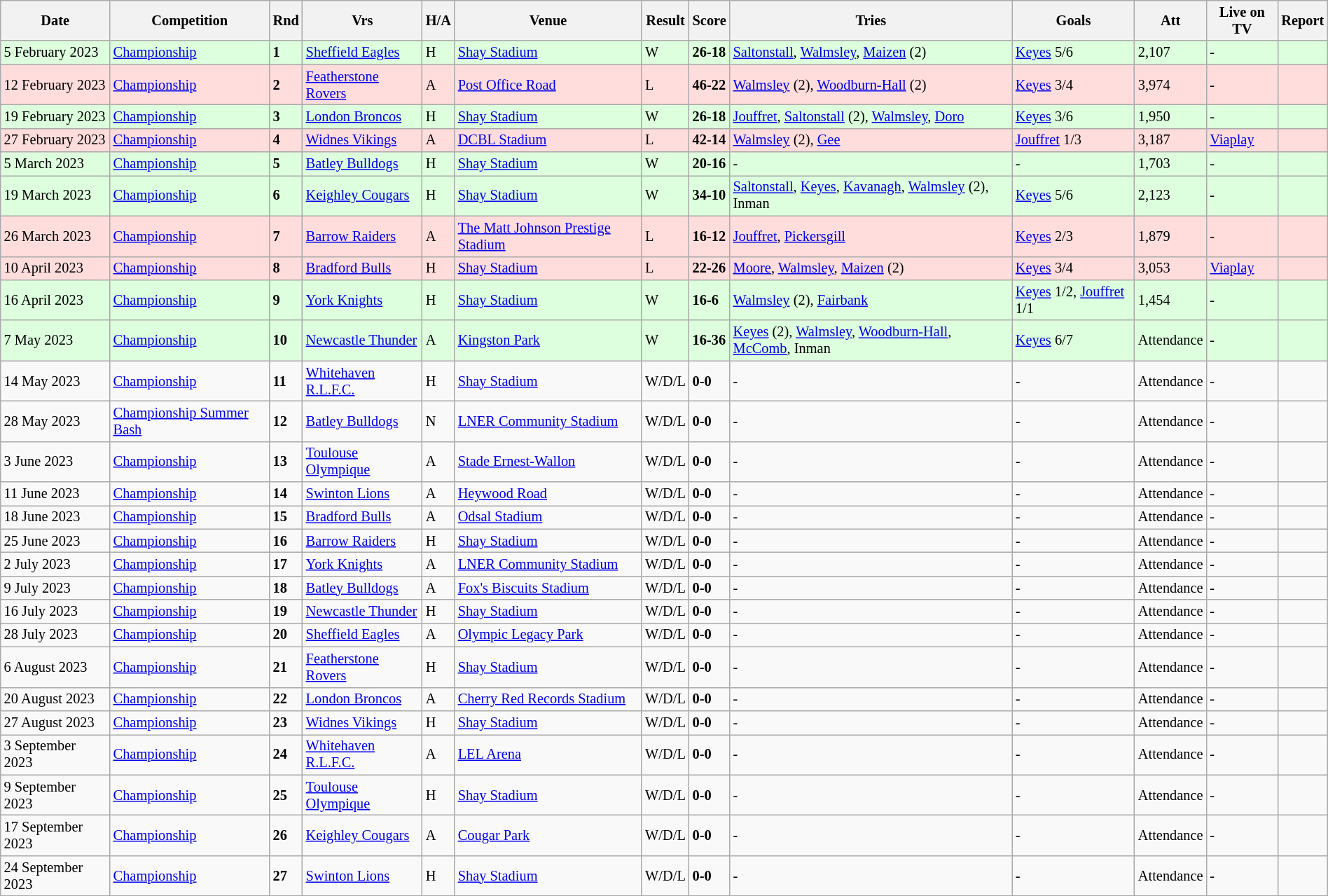<table class="wikitable"  style="font-size:85%; width:100%;">
<tr>
<th>Date</th>
<th>Competition</th>
<th>Rnd</th>
<th>Vrs</th>
<th>H/A</th>
<th>Venue</th>
<th>Result</th>
<th>Score</th>
<th>Tries</th>
<th>Goals</th>
<th>Att</th>
<th>Live on TV</th>
<th>Report</th>
</tr>
<tr style="background:#ddffdd;" width=20 | >
<td>5 February 2023</td>
<td><a href='#'>Championship</a></td>
<td><strong>1</strong></td>
<td><a href='#'>Sheffield Eagles</a></td>
<td>H</td>
<td><a href='#'>Shay Stadium</a></td>
<td>W</td>
<td><strong>26-18</strong></td>
<td><a href='#'>Saltonstall</a>, <a href='#'>Walmsley</a>, <a href='#'>Maizen</a> (2)</td>
<td><a href='#'>Keyes</a> 5/6</td>
<td>2,107</td>
<td>-</td>
<td></td>
</tr>
<tr style="background:#ffdddd;" width=20 | >
<td>12 February 2023</td>
<td><a href='#'>Championship</a></td>
<td><strong>2</strong></td>
<td><a href='#'>Featherstone Rovers</a></td>
<td>A</td>
<td><a href='#'>Post Office Road</a></td>
<td>L</td>
<td><strong>46-22</strong></td>
<td><a href='#'>Walmsley</a> (2), <a href='#'>Woodburn-Hall</a> (2)</td>
<td><a href='#'>Keyes</a> 3/4</td>
<td>3,974</td>
<td>-</td>
<td></td>
</tr>
<tr style="background:#ddffdd;" width=20 | >
<td>19 February 2023</td>
<td><a href='#'>Championship</a></td>
<td><strong>3</strong></td>
<td><a href='#'>London Broncos</a></td>
<td>H</td>
<td><a href='#'>Shay Stadium</a></td>
<td>W</td>
<td><strong>26-18</strong></td>
<td><a href='#'>Jouffret</a>, <a href='#'>Saltonstall</a> (2), <a href='#'>Walmsley</a>, <a href='#'>Doro</a></td>
<td><a href='#'>Keyes</a> 3/6</td>
<td>1,950</td>
<td>-</td>
<td></td>
</tr>
<tr style="background:#ffdddd;" width=20 | >
<td>27 February 2023</td>
<td><a href='#'>Championship</a></td>
<td><strong>4</strong></td>
<td><a href='#'>Widnes Vikings</a></td>
<td>A</td>
<td><a href='#'>DCBL Stadium</a></td>
<td>L</td>
<td><strong>42-14</strong></td>
<td><a href='#'>Walmsley</a> (2), <a href='#'>Gee</a></td>
<td><a href='#'>Jouffret</a> 1/3</td>
<td>3,187</td>
<td><a href='#'>Viaplay</a></td>
<td></td>
</tr>
<tr style="background:#ddffdd;" width=20 | >
<td>5 March 2023</td>
<td><a href='#'>Championship</a></td>
<td><strong>5</strong></td>
<td><a href='#'>Batley Bulldogs</a></td>
<td>H</td>
<td><a href='#'>Shay Stadium</a></td>
<td>W</td>
<td><strong>20-16</strong></td>
<td>-</td>
<td>-</td>
<td>1,703</td>
<td>-</td>
<td></td>
</tr>
<tr style="background:#ddffdd;" width=20 | >
<td>19 March 2023</td>
<td><a href='#'>Championship</a></td>
<td><strong>6</strong></td>
<td><a href='#'>Keighley Cougars</a></td>
<td>H</td>
<td><a href='#'>Shay Stadium</a></td>
<td>W</td>
<td><strong>34-10</strong></td>
<td><a href='#'>Saltonstall</a>, <a href='#'>Keyes</a>, <a href='#'>Kavanagh</a>, <a href='#'>Walmsley</a> (2), Inman</td>
<td><a href='#'>Keyes</a> 5/6</td>
<td>2,123</td>
<td>-</td>
<td></td>
</tr>
<tr style="background:#ffdddd;" width=20 | >
<td>26 March 2023</td>
<td><a href='#'>Championship</a></td>
<td><strong>7</strong></td>
<td><a href='#'>Barrow Raiders</a></td>
<td>A</td>
<td><a href='#'>The Matt Johnson Prestige Stadium</a></td>
<td>L</td>
<td><strong>16-12</strong></td>
<td><a href='#'>Jouffret</a>, <a href='#'>Pickersgill</a></td>
<td><a href='#'>Keyes</a> 2/3</td>
<td>1,879</td>
<td>-</td>
<td></td>
</tr>
<tr style="background:#ffdddd;" width=20 | >
<td>10 April 2023</td>
<td><a href='#'>Championship</a></td>
<td><strong>8</strong></td>
<td><a href='#'>Bradford Bulls</a></td>
<td>H</td>
<td><a href='#'>Shay Stadium</a></td>
<td>L</td>
<td><strong>22-26</strong></td>
<td><a href='#'>Moore</a>, <a href='#'>Walmsley</a>, <a href='#'>Maizen</a> (2)</td>
<td><a href='#'>Keyes</a> 3/4</td>
<td>3,053</td>
<td><a href='#'>Viaplay</a></td>
<td></td>
</tr>
<tr style="background:#ddffdd;" width=20 | >
<td>16 April 2023</td>
<td><a href='#'>Championship</a></td>
<td><strong>9</strong></td>
<td><a href='#'>York Knights</a></td>
<td>H</td>
<td><a href='#'>Shay Stadium</a></td>
<td>W</td>
<td><strong>16-6</strong></td>
<td><a href='#'>Walmsley</a> (2), <a href='#'>Fairbank</a></td>
<td><a href='#'>Keyes</a> 1/2, <a href='#'>Jouffret</a> 1/1</td>
<td>1,454</td>
<td>-</td>
<td></td>
</tr>
<tr style="background:#ddffdd;" width=20 | >
<td>7 May 2023</td>
<td><a href='#'>Championship</a></td>
<td><strong>10</strong></td>
<td><a href='#'>Newcastle Thunder</a></td>
<td>A</td>
<td><a href='#'>Kingston Park</a></td>
<td>W</td>
<td><strong>16-36</strong></td>
<td><a href='#'>Keyes</a> (2), <a href='#'>Walmsley</a>, <a href='#'>Woodburn-Hall</a>, <a href='#'>McComb</a>, Inman</td>
<td><a href='#'>Keyes</a> 6/7</td>
<td>Attendance</td>
<td>-</td>
<td></td>
</tr>
<tr style= width=20 | >
<td>14 May 2023</td>
<td><a href='#'>Championship</a></td>
<td><strong>11</strong></td>
<td><a href='#'>Whitehaven R.L.F.C.</a></td>
<td>H</td>
<td><a href='#'>Shay Stadium</a></td>
<td>W/D/L</td>
<td><strong>0-0</strong></td>
<td>-</td>
<td>-</td>
<td>Attendance</td>
<td>-</td>
<td></td>
</tr>
<tr style= width=20 | >
<td>28 May 2023</td>
<td><a href='#'>Championship Summer Bash</a></td>
<td><strong>12</strong></td>
<td><a href='#'>Batley Bulldogs</a></td>
<td>N</td>
<td><a href='#'>LNER Community Stadium</a></td>
<td>W/D/L</td>
<td><strong>0-0</strong></td>
<td>-</td>
<td>-</td>
<td>Attendance</td>
<td>-</td>
<td></td>
</tr>
<tr style= width=20 | >
<td>3 June 2023</td>
<td><a href='#'>Championship</a></td>
<td><strong>13</strong></td>
<td><a href='#'>Toulouse Olympique</a></td>
<td>A</td>
<td><a href='#'>Stade Ernest-Wallon</a></td>
<td>W/D/L</td>
<td><strong>0-0</strong></td>
<td>-</td>
<td>-</td>
<td>Attendance</td>
<td>-</td>
<td></td>
</tr>
<tr style= width=20 | >
<td>11 June 2023</td>
<td><a href='#'>Championship</a></td>
<td><strong>14</strong></td>
<td><a href='#'>Swinton Lions</a></td>
<td>A</td>
<td><a href='#'>Heywood Road</a></td>
<td>W/D/L</td>
<td><strong>0-0</strong></td>
<td>-</td>
<td>-</td>
<td>Attendance</td>
<td>-</td>
<td></td>
</tr>
<tr style= width=20 | >
<td>18 June 2023</td>
<td><a href='#'>Championship</a></td>
<td><strong>15</strong></td>
<td><a href='#'>Bradford Bulls</a></td>
<td>A</td>
<td><a href='#'>Odsal Stadium</a></td>
<td>W/D/L</td>
<td><strong>0-0</strong></td>
<td>-</td>
<td>-</td>
<td>Attendance</td>
<td>-</td>
<td></td>
</tr>
<tr style= width=20 | >
<td>25 June 2023</td>
<td><a href='#'>Championship</a></td>
<td><strong>16</strong></td>
<td><a href='#'>Barrow Raiders</a></td>
<td>H</td>
<td><a href='#'>Shay Stadium</a></td>
<td>W/D/L</td>
<td><strong>0-0</strong></td>
<td>-</td>
<td>-</td>
<td>Attendance</td>
<td>-</td>
<td></td>
</tr>
<tr style= width=20 | >
<td>2 July 2023</td>
<td><a href='#'>Championship</a></td>
<td><strong>17</strong></td>
<td><a href='#'>York Knights</a></td>
<td>A</td>
<td><a href='#'>LNER Community Stadium</a></td>
<td>W/D/L</td>
<td><strong>0-0</strong></td>
<td>-</td>
<td>-</td>
<td>Attendance</td>
<td>-</td>
<td></td>
</tr>
<tr style= width=20 | >
<td>9 July 2023</td>
<td><a href='#'>Championship</a></td>
<td><strong>18</strong></td>
<td><a href='#'>Batley Bulldogs</a></td>
<td>A</td>
<td><a href='#'>Fox's Biscuits Stadium</a></td>
<td>W/D/L</td>
<td><strong>0-0</strong></td>
<td>-</td>
<td>-</td>
<td>Attendance</td>
<td>-</td>
<td></td>
</tr>
<tr style= width=20 | >
<td>16 July 2023</td>
<td><a href='#'>Championship</a></td>
<td><strong>19</strong></td>
<td><a href='#'>Newcastle Thunder</a></td>
<td>H</td>
<td><a href='#'>Shay Stadium</a></td>
<td>W/D/L</td>
<td><strong>0-0</strong></td>
<td>-</td>
<td>-</td>
<td>Attendance</td>
<td>-</td>
<td></td>
</tr>
<tr style= width=20 | >
<td>28 July 2023</td>
<td><a href='#'>Championship</a></td>
<td><strong>20</strong></td>
<td><a href='#'>Sheffield Eagles</a></td>
<td>A</td>
<td><a href='#'>Olympic Legacy Park</a></td>
<td>W/D/L</td>
<td><strong>0-0</strong></td>
<td>-</td>
<td>-</td>
<td>Attendance</td>
<td>-</td>
<td></td>
</tr>
<tr style= width=20 | >
<td>6 August 2023</td>
<td><a href='#'>Championship</a></td>
<td><strong>21</strong></td>
<td><a href='#'>Featherstone Rovers</a></td>
<td>H</td>
<td><a href='#'>Shay Stadium</a></td>
<td>W/D/L</td>
<td><strong>0-0</strong></td>
<td>-</td>
<td>-</td>
<td>Attendance</td>
<td>-</td>
<td></td>
</tr>
<tr style= width=20 | >
<td>20 August 2023</td>
<td><a href='#'>Championship</a></td>
<td><strong>22</strong></td>
<td><a href='#'>London Broncos</a></td>
<td>A</td>
<td><a href='#'>Cherry Red Records Stadium</a></td>
<td>W/D/L</td>
<td><strong>0-0</strong></td>
<td>-</td>
<td>-</td>
<td>Attendance</td>
<td>-</td>
<td></td>
</tr>
<tr style= width=20 | >
<td>27 August 2023</td>
<td><a href='#'>Championship</a></td>
<td><strong>23</strong></td>
<td><a href='#'>Widnes Vikings</a></td>
<td>H</td>
<td><a href='#'>Shay Stadium</a></td>
<td>W/D/L</td>
<td><strong>0-0</strong></td>
<td>-</td>
<td>-</td>
<td>Attendance</td>
<td>-</td>
<td></td>
</tr>
<tr style= width=20 | >
<td>3 September 2023</td>
<td><a href='#'>Championship</a></td>
<td><strong>24</strong></td>
<td><a href='#'>Whitehaven R.L.F.C.</a></td>
<td>A</td>
<td><a href='#'>LEL Arena</a></td>
<td>W/D/L</td>
<td><strong>0-0</strong></td>
<td>-</td>
<td>-</td>
<td>Attendance</td>
<td>-</td>
<td></td>
</tr>
<tr style= width=20 | >
<td>9 September 2023</td>
<td><a href='#'>Championship</a></td>
<td><strong>25</strong></td>
<td><a href='#'>Toulouse Olympique</a></td>
<td>H</td>
<td><a href='#'>Shay Stadium</a></td>
<td>W/D/L</td>
<td><strong>0-0</strong></td>
<td>-</td>
<td>-</td>
<td>Attendance</td>
<td>-</td>
<td></td>
</tr>
<tr style= width=20 | >
<td>17 September 2023</td>
<td><a href='#'>Championship</a></td>
<td><strong>26</strong></td>
<td><a href='#'>Keighley Cougars</a></td>
<td>A</td>
<td><a href='#'>Cougar Park</a></td>
<td>W/D/L</td>
<td><strong>0-0</strong></td>
<td>-</td>
<td>-</td>
<td>Attendance</td>
<td>-</td>
<td></td>
</tr>
<tr style= width=20 | >
<td>24 September 2023</td>
<td><a href='#'>Championship</a></td>
<td><strong>27</strong></td>
<td><a href='#'>Swinton Lions</a></td>
<td>H</td>
<td><a href='#'>Shay Stadium</a></td>
<td>W/D/L</td>
<td><strong>0-0</strong></td>
<td>-</td>
<td>-</td>
<td>Attendance</td>
<td>-</td>
<td></td>
</tr>
<tr>
</tr>
</table>
